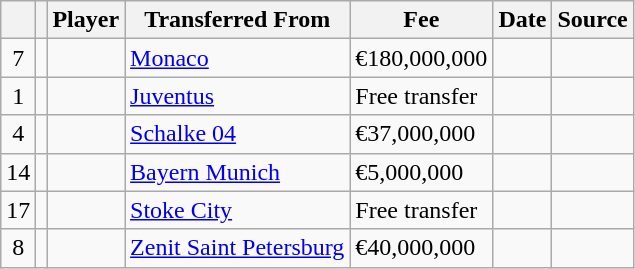<table class="wikitable plainrowheaders sortable">
<tr>
<th></th>
<th></th>
<th scope=col>Player</th>
<th>Transferred From</th>
<th scope=col>Fee</th>
<th scope=col>Date</th>
<th scope=col>Source</th>
</tr>
<tr>
<td align=center>7</td>
<td align=center></td>
<td></td>
<td> <a href='#'>Monaco</a></td>
<td>€180,000,000</td>
<td></td>
<td></td>
</tr>
<tr>
<td align=center>1</td>
<td align=center></td>
<td></td>
<td> <a href='#'>Juventus</a></td>
<td>Free transfer</td>
<td></td>
<td></td>
</tr>
<tr>
<td align=center>4</td>
<td align=center></td>
<td></td>
<td> <a href='#'>Schalke 04</a></td>
<td>€37,000,000</td>
<td></td>
<td></td>
</tr>
<tr>
<td align=center>14</td>
<td align=center></td>
<td></td>
<td> <a href='#'>Bayern Munich</a></td>
<td>€5,000,000</td>
<td></td>
<td></td>
</tr>
<tr>
<td align=center>17</td>
<td align=center></td>
<td></td>
<td> <a href='#'>Stoke City</a></td>
<td>Free transfer</td>
<td></td>
<td></td>
</tr>
<tr>
<td align=center>8</td>
<td align=center></td>
<td></td>
<td> <a href='#'>Zenit Saint Petersburg</a></td>
<td>€40,000,000</td>
<td></td>
<td></td>
</tr>
</table>
